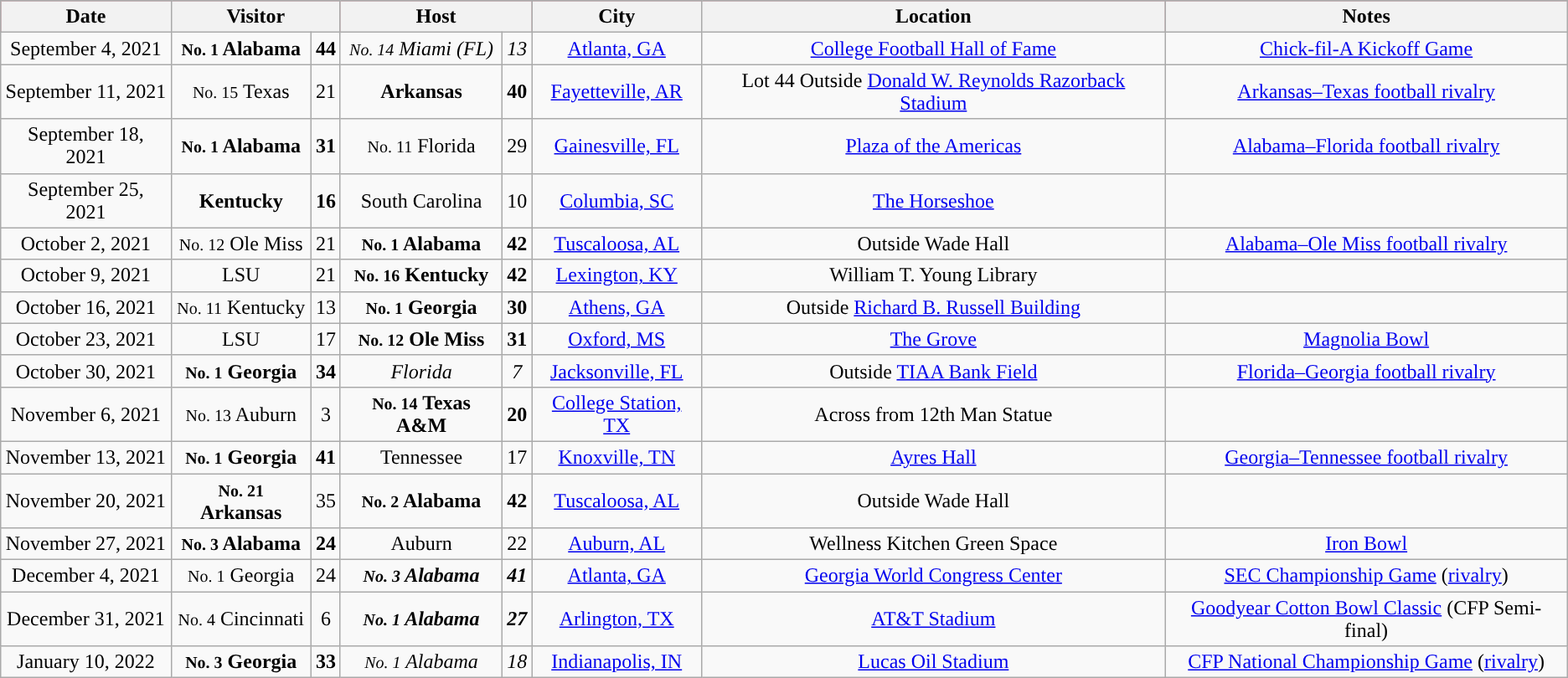<table class="wikitable" style="text-align:center">
<tr style="background:#A32638;"|>
<th>Date</th>
<th colspan=2>Visitor</th>
<th colspan=2>Host</th>
<th>City</th>
<th>Location</th>
<th>Notes</th>
</tr>
<tr>
<td>September 4, 2021</td>
<td><strong><small>No. 1</small> Alabama</strong></td>
<td><strong>44</strong></td>
<td><em><small>No. 14</small> Miami (FL)</em></td>
<td><em>13</em></td>
<td><a href='#'>Atlanta, GA</a></td>
<td><a href='#'>College Football Hall of Fame</a></td>
<td><a href='#'>Chick-fil-A Kickoff Game</a></td>
</tr>
<tr>
<td>September 11, 2021</td>
<td><small>No. 15</small> Texas</td>
<td>21</td>
<td><strong>Arkansas</strong></td>
<td><strong>40</strong></td>
<td><a href='#'>Fayetteville, AR</a></td>
<td>Lot 44 Outside <a href='#'>Donald W. Reynolds Razorback Stadium</a></td>
<td><a href='#'>Arkansas–Texas football rivalry</a></td>
</tr>
<tr>
<td>September 18, 2021</td>
<td><strong><small>No. 1</small> Alabama</strong></td>
<td><strong>31</strong></td>
<td><small>No. 11</small> Florida</td>
<td>29</td>
<td><a href='#'>Gainesville, FL</a></td>
<td><a href='#'>Plaza of the Americas</a></td>
<td><a href='#'>Alabama–Florida football rivalry</a></td>
</tr>
<tr>
<td>September 25, 2021</td>
<td><strong>Kentucky</strong></td>
<td><strong>16</strong></td>
<td>South Carolina</td>
<td>10</td>
<td><a href='#'>Columbia, SC</a></td>
<td><a href='#'>The Horseshoe</a></td>
<td></td>
</tr>
<tr>
<td>October 2, 2021</td>
<td><small>No. 12</small>  Ole Miss</td>
<td>21</td>
<td><strong><small>No. 1</small> Alabama</strong></td>
<td><strong>42</strong></td>
<td><a href='#'>Tuscaloosa, AL</a></td>
<td>Outside Wade Hall</td>
<td><a href='#'>Alabama–Ole Miss football rivalry</a></td>
</tr>
<tr>
<td>October 9, 2021</td>
<td>LSU</td>
<td>21</td>
<td><strong><small>No. 16</small> Kentucky</strong></td>
<td><strong>42</strong></td>
<td><a href='#'>Lexington, KY</a></td>
<td>William T. Young Library</td>
<td></td>
</tr>
<tr>
<td>October 16, 2021</td>
<td><small>No. 11</small> Kentucky</td>
<td>13</td>
<td><strong><small>No. 1</small> Georgia</strong></td>
<td><strong>30</strong></td>
<td><a href='#'>Athens, GA</a></td>
<td>Outside <a href='#'>Richard B. Russell Building</a></td>
<td></td>
</tr>
<tr>
<td>October 23, 2021</td>
<td>LSU</td>
<td>17</td>
<td><strong><small>No. 12</small> Ole Miss</strong></td>
<td><strong>31</strong></td>
<td><a href='#'>Oxford, MS</a></td>
<td><a href='#'>The Grove</a></td>
<td><a href='#'>Magnolia Bowl</a></td>
</tr>
<tr>
<td>October 30, 2021</td>
<td><strong><small>No. 1</small> Georgia</strong></td>
<td><strong>34</strong></td>
<td><em> Florida</em></td>
<td><em>7</em></td>
<td><a href='#'>Jacksonville, FL</a></td>
<td>Outside <a href='#'>TIAA Bank Field</a></td>
<td><a href='#'>Florida–Georgia football rivalry</a></td>
</tr>
<tr>
<td>November 6, 2021</td>
<td><small>No. 13</small> Auburn</td>
<td>3</td>
<td><strong><small>No. 14</small> Texas A&M</strong></td>
<td><strong>20</strong></td>
<td><a href='#'>College Station, TX</a></td>
<td>Across from 12th Man Statue</td>
<td></td>
</tr>
<tr>
<td>November 13, 2021</td>
<td><strong><small>No. 1</small> Georgia</strong></td>
<td><strong>41</strong></td>
<td>Tennessee</td>
<td>17</td>
<td><a href='#'>Knoxville, TN</a></td>
<td><a href='#'>Ayres Hall</a></td>
<td><a href='#'>Georgia–Tennessee football rivalry</a></td>
</tr>
<tr>
<td>November 20, 2021</td>
<td><strong><small>No. 21</small>  Arkansas</strong></td>
<td>35</td>
<td><strong><small>No. 2</small> Alabama</strong></td>
<td><strong>42</strong></td>
<td><a href='#'>Tuscaloosa, AL</a></td>
<td>Outside Wade Hall</td>
<td></td>
</tr>
<tr>
<td>November 27, 2021</td>
<td><strong><small>No. 3</small> Alabama</strong></td>
<td><strong>24</strong></td>
<td>Auburn</td>
<td>22</td>
<td><a href='#'>Auburn, AL</a></td>
<td>Wellness Kitchen Green Space</td>
<td><a href='#'>Iron Bowl</a></td>
</tr>
<tr>
<td>December 4, 2021</td>
<td><small>No. 1</small> Georgia</td>
<td>24</td>
<td><strong><em><small>No. 3</small> Alabama</em></strong></td>
<td><strong><em>41</em></strong></td>
<td><a href='#'>Atlanta, GA</a></td>
<td><a href='#'>Georgia World Congress Center</a></td>
<td><a href='#'>SEC Championship Game</a> (<a href='#'>rivalry</a>)</td>
</tr>
<tr>
<td>December 31, 2021</td>
<td><small>No. 4</small> Cincinnati</td>
<td>6</td>
<td><strong><em><small>No. 1</small> Alabama</em></strong></td>
<td><strong><em>27</em></strong></td>
<td><a href='#'>Arlington, TX</a></td>
<td><a href='#'>AT&T Stadium</a></td>
<td><a href='#'>Goodyear Cotton Bowl Classic</a> (CFP Semi-final)</td>
</tr>
<tr>
<td>January 10, 2022</td>
<td><strong><small>No. 3</small> Georgia</strong></td>
<td><strong>33</strong></td>
<td><em><small>No. 1</small> Alabama</em></td>
<td><em>18</em></td>
<td><a href='#'>Indianapolis, IN</a></td>
<td><a href='#'>Lucas Oil Stadium</a></td>
<td><a href='#'>CFP National Championship Game</a> (<a href='#'>rivalry</a>)</td>
</tr>
</table>
